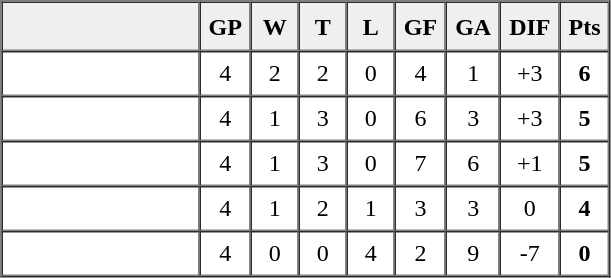<table border=1 cellpadding=5 cellspacing=0>
<tr>
<th bgcolor="#efefef" width="120">　</th>
<th bgcolor="#efefef" width="20">GP</th>
<th bgcolor="#efefef" width="20">W</th>
<th bgcolor="#efefef" width="20">T</th>
<th bgcolor="#efefef" width="20">L</th>
<th bgcolor="#efefef" width="20">GF</th>
<th bgcolor="#efefef" width="20">GA</th>
<th bgcolor="#efefef" width="20">DIF</th>
<th bgcolor="#efefef" width="20">Pts</th>
</tr>
<tr align=center>
<td align=left><strong></strong></td>
<td>4</td>
<td>2</td>
<td>2</td>
<td>0</td>
<td>4</td>
<td>1</td>
<td>+3</td>
<td><strong>6</strong></td>
</tr>
<tr align=center>
<td align=left></td>
<td>4</td>
<td>1</td>
<td>3</td>
<td>0</td>
<td>6</td>
<td>3</td>
<td>+3</td>
<td><strong>5</strong></td>
</tr>
<tr align=center>
<td align=left></td>
<td>4</td>
<td>1</td>
<td>3</td>
<td>0</td>
<td>7</td>
<td>6</td>
<td>+1</td>
<td><strong>5</strong></td>
</tr>
<tr align=center>
<td align=left></td>
<td>4</td>
<td>1</td>
<td>2</td>
<td>1</td>
<td>3</td>
<td>3</td>
<td>0</td>
<td><strong>4</strong></td>
</tr>
<tr align=center>
<td align=left></td>
<td>4</td>
<td>0</td>
<td>0</td>
<td>4</td>
<td>2</td>
<td>9</td>
<td>-7</td>
<td><strong>0</strong></td>
</tr>
</table>
